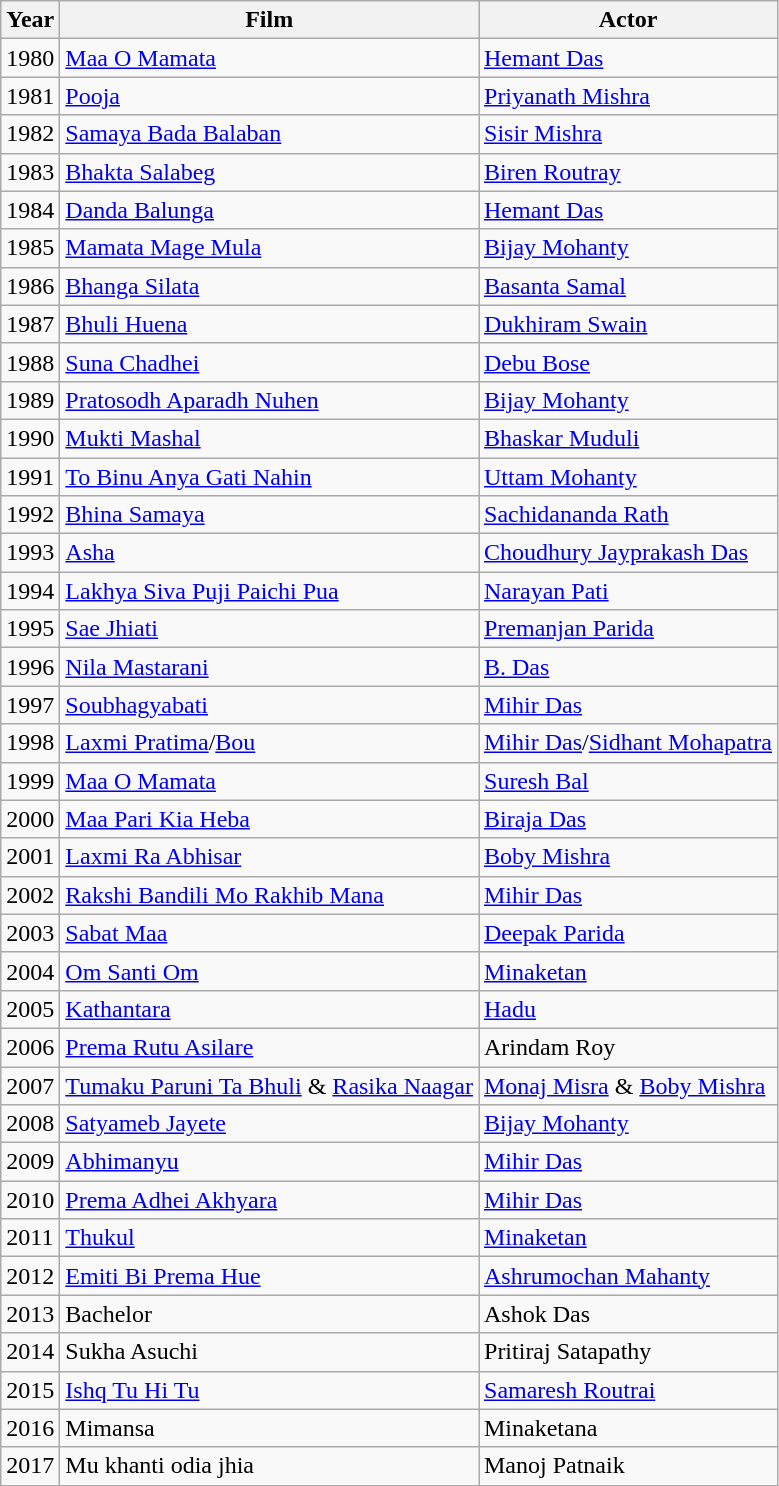<table class="wikitable sortable">
<tr>
<th>Year</th>
<th>Film</th>
<th>Actor</th>
</tr>
<tr>
<td>1980</td>
<td><a href='#'>Maa O Mamata</a></td>
<td><a href='#'>Hemant Das</a></td>
</tr>
<tr>
<td>1981</td>
<td><a href='#'>Pooja</a></td>
<td><a href='#'>Priyanath Mishra</a></td>
</tr>
<tr>
<td>1982</td>
<td><a href='#'>Samaya Bada Balaban</a></td>
<td><a href='#'>Sisir Mishra</a></td>
</tr>
<tr>
<td>1983</td>
<td><a href='#'>Bhakta Salabeg</a></td>
<td><a href='#'>Biren Routray</a></td>
</tr>
<tr>
<td>1984</td>
<td><a href='#'>Danda Balunga</a></td>
<td><a href='#'>Hemant Das</a></td>
</tr>
<tr>
<td>1985</td>
<td><a href='#'>Mamata Mage Mula</a></td>
<td><a href='#'>Bijay Mohanty</a></td>
</tr>
<tr>
<td>1986</td>
<td><a href='#'>Bhanga Silata</a></td>
<td><a href='#'>Basanta Samal</a></td>
</tr>
<tr>
<td>1987</td>
<td><a href='#'>Bhuli Huena</a></td>
<td><a href='#'>Dukhiram Swain</a></td>
</tr>
<tr>
<td>1988</td>
<td><a href='#'>Suna Chadhei</a></td>
<td><a href='#'>Debu Bose</a></td>
</tr>
<tr>
<td>1989</td>
<td><a href='#'>Pratosodh Aparadh Nuhen</a></td>
<td><a href='#'>Bijay Mohanty</a></td>
</tr>
<tr>
<td>1990</td>
<td><a href='#'>Mukti Mashal</a></td>
<td><a href='#'>Bhaskar Muduli</a></td>
</tr>
<tr>
<td>1991</td>
<td><a href='#'>To Binu Anya Gati Nahin</a></td>
<td><a href='#'>Uttam Mohanty</a></td>
</tr>
<tr>
<td>1992</td>
<td><a href='#'>Bhina Samaya</a></td>
<td><a href='#'>Sachidananda Rath</a></td>
</tr>
<tr>
<td>1993</td>
<td><a href='#'>Asha</a></td>
<td><a href='#'>Choudhury Jayprakash Das</a></td>
</tr>
<tr>
<td>1994</td>
<td><a href='#'>Lakhya Siva Puji Paichi Pua</a></td>
<td><a href='#'>Narayan Pati</a></td>
</tr>
<tr>
<td>1995</td>
<td><a href='#'>Sae Jhiati</a></td>
<td><a href='#'>Premanjan Parida</a></td>
</tr>
<tr>
<td>1996</td>
<td><a href='#'>Nila Mastarani</a></td>
<td><a href='#'>B. Das</a></td>
</tr>
<tr>
<td>1997</td>
<td><a href='#'>Soubhagyabati</a></td>
<td><a href='#'>Mihir Das</a></td>
</tr>
<tr>
<td>1998</td>
<td><a href='#'>Laxmi Pratima</a>/<a href='#'>Bou</a></td>
<td><a href='#'>Mihir Das</a>/<a href='#'>Sidhant Mohapatra</a></td>
</tr>
<tr>
<td>1999</td>
<td><a href='#'>Maa O Mamata</a></td>
<td><a href='#'>Suresh Bal</a></td>
</tr>
<tr>
<td>2000</td>
<td><a href='#'>Maa Pari Kia Heba</a></td>
<td><a href='#'>Biraja Das</a></td>
</tr>
<tr>
<td>2001</td>
<td><a href='#'>Laxmi Ra Abhisar</a></td>
<td><a href='#'>Boby Mishra</a></td>
</tr>
<tr>
<td>2002</td>
<td><a href='#'>Rakshi Bandili Mo Rakhib Mana</a></td>
<td><a href='#'>Mihir Das</a></td>
</tr>
<tr>
<td>2003</td>
<td><a href='#'>Sabat Maa</a></td>
<td><a href='#'>Deepak Parida</a></td>
</tr>
<tr>
<td>2004</td>
<td><a href='#'>Om Santi Om</a></td>
<td><a href='#'>Minaketan</a></td>
</tr>
<tr>
<td>2005</td>
<td><a href='#'>Kathantara</a></td>
<td><a href='#'>Hadu</a></td>
</tr>
<tr>
<td>2006</td>
<td><a href='#'>Prema Rutu Asilare</a></td>
<td>Arindam Roy</td>
</tr>
<tr>
<td>2007</td>
<td><a href='#'>Tumaku Paruni Ta Bhuli</a> & <a href='#'>Rasika Naagar</a></td>
<td><a href='#'>Monaj Misra</a> & <a href='#'>Boby Mishra</a></td>
</tr>
<tr>
<td>2008</td>
<td><a href='#'>Satyameb Jayete</a></td>
<td><a href='#'>Bijay Mohanty</a></td>
</tr>
<tr>
<td>2009</td>
<td><a href='#'>Abhimanyu</a></td>
<td><a href='#'>Mihir Das</a></td>
</tr>
<tr>
<td>2010</td>
<td><a href='#'>Prema Adhei Akhyara</a></td>
<td><a href='#'>Mihir Das</a></td>
</tr>
<tr>
<td>2011</td>
<td><a href='#'>Thukul</a></td>
<td><a href='#'>Minaketan</a></td>
</tr>
<tr>
<td>2012</td>
<td><a href='#'>Emiti Bi Prema Hue</a></td>
<td><a href='#'>Ashrumochan Mahanty</a></td>
</tr>
<tr>
<td>2013</td>
<td>Bachelor</td>
<td>Ashok Das</td>
</tr>
<tr>
<td>2014</td>
<td>Sukha Asuchi</td>
<td>Pritiraj Satapathy</td>
</tr>
<tr>
<td>2015</td>
<td><a href='#'>Ishq Tu Hi Tu</a></td>
<td><a href='#'>Samaresh Routrai</a></td>
</tr>
<tr>
<td>2016</td>
<td>Mimansa</td>
<td>Minaketana</td>
</tr>
<tr>
<td>2017</td>
<td>Mu khanti odia jhia</td>
<td>Manoj Patnaik</td>
</tr>
</table>
